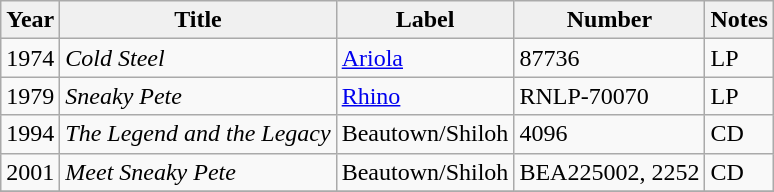<table class="wikitable">
<tr style="text-align:center; background:#f0f0f0;">
<td><strong>Year</strong></td>
<td><strong>Title</strong></td>
<td><strong>Label</strong></td>
<td><strong>Number</strong></td>
<td><strong>Notes</strong></td>
</tr>
<tr>
<td>1974</td>
<td><em>Cold Steel</em></td>
<td><a href='#'>Ariola</a></td>
<td>87736</td>
<td>LP</td>
</tr>
<tr>
<td>1979</td>
<td><em>Sneaky Pete</em></td>
<td><a href='#'>Rhino</a></td>
<td>RNLP-70070</td>
<td>LP</td>
</tr>
<tr>
<td>1994</td>
<td><em>The Legend and the Legacy</em></td>
<td>Beautown/Shiloh</td>
<td>4096</td>
<td>CD</td>
</tr>
<tr>
<td>2001</td>
<td><em>Meet Sneaky Pete</em></td>
<td>Beautown/Shiloh</td>
<td>BEA225002, 2252</td>
<td>CD</td>
</tr>
<tr>
</tr>
</table>
